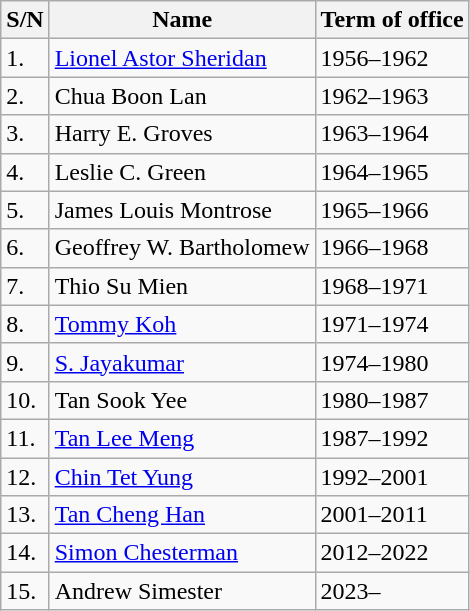<table class="wikitable">
<tr>
<th>S/N</th>
<th>Name</th>
<th>Term of office</th>
</tr>
<tr>
<td>1.</td>
<td><a href='#'>Lionel Astor Sheridan</a></td>
<td>1956–1962</td>
</tr>
<tr>
<td>2.</td>
<td>Chua Boon Lan</td>
<td>1962–1963</td>
</tr>
<tr>
<td>3.</td>
<td>Harry E. Groves</td>
<td>1963–1964</td>
</tr>
<tr>
<td>4.</td>
<td>Leslie C. Green</td>
<td>1964–1965</td>
</tr>
<tr>
<td>5.</td>
<td>James Louis Montrose</td>
<td>1965–1966</td>
</tr>
<tr>
<td>6.</td>
<td>Geoffrey W. Bartholomew</td>
<td>1966–1968</td>
</tr>
<tr>
<td>7.</td>
<td>Thio Su Mien</td>
<td>1968–1971</td>
</tr>
<tr>
<td>8.</td>
<td><a href='#'>Tommy Koh</a></td>
<td>1971–1974</td>
</tr>
<tr>
<td>9.</td>
<td><a href='#'>S. Jayakumar</a></td>
<td>1974–1980</td>
</tr>
<tr>
<td>10.</td>
<td>Tan Sook Yee</td>
<td>1980–1987</td>
</tr>
<tr>
<td>11.</td>
<td><a href='#'>Tan Lee Meng</a></td>
<td>1987–1992</td>
</tr>
<tr>
<td>12.</td>
<td><a href='#'>Chin Tet Yung</a></td>
<td>1992–2001</td>
</tr>
<tr>
<td>13.</td>
<td><a href='#'>Tan Cheng Han</a></td>
<td>2001–2011</td>
</tr>
<tr>
<td>14.</td>
<td><a href='#'>Simon Chesterman</a></td>
<td>2012–2022</td>
</tr>
<tr>
<td>15.</td>
<td>Andrew Simester</td>
<td>2023–</td>
</tr>
</table>
